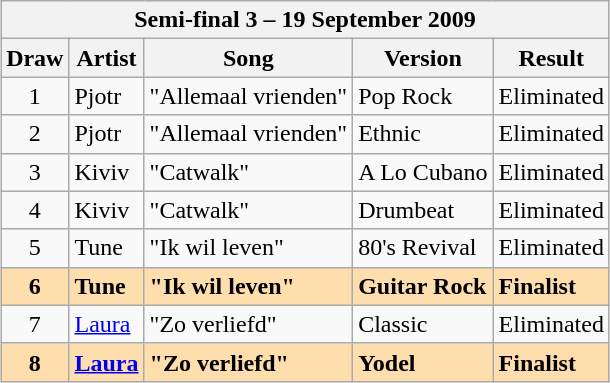<table class="sortable wikitable" style="margin: 1em auto 1em auto; text-align:center">
<tr>
<th colspan="5">Semi-final 3 – 19 September 2009</th>
</tr>
<tr>
<th>Draw</th>
<th>Artist</th>
<th>Song</th>
<th>Version</th>
<th>Result</th>
</tr>
<tr>
<td>1</td>
<td align="left">Pjotr</td>
<td align="left">"Allemaal vrienden"</td>
<td align="left">Pop Rock</td>
<td align="left">Eliminated</td>
</tr>
<tr>
<td>2</td>
<td align="left">Pjotr</td>
<td align="left">"Allemaal vrienden"</td>
<td align="left">Ethnic</td>
<td align="left">Eliminated</td>
</tr>
<tr>
<td>3</td>
<td align="left">Kiviv</td>
<td align="left">"Catwalk"</td>
<td align="left">A Lo Cubano</td>
<td align="left">Eliminated</td>
</tr>
<tr>
<td>4</td>
<td align="left">Kiviv</td>
<td align="left">"Catwalk"</td>
<td align="left">Drumbeat</td>
<td align="left">Eliminated</td>
</tr>
<tr>
<td>5</td>
<td align="left">Tune</td>
<td align="left">"Ik wil leven"</td>
<td align="left">80's Revival</td>
<td align="left">Eliminated</td>
</tr>
<tr style="font-weight:bold; background:#FFDEAD;">
<td>6</td>
<td align="left">Tune</td>
<td align="left">"Ik wil leven"</td>
<td align="left">Guitar Rock</td>
<td align="left">Finalist</td>
</tr>
<tr>
<td>7</td>
<td align="left"><a href='#'>Laura</a></td>
<td align="left">"Zo verliefd"</td>
<td align="left">Classic</td>
<td align="left">Eliminated</td>
</tr>
<tr style="font-weight:bold; background:#FFDEAD;">
<td>8</td>
<td align="left"><a href='#'>Laura</a></td>
<td align="left">"Zo verliefd"</td>
<td align="left">Yodel</td>
<td align="left">Finalist</td>
</tr>
</table>
